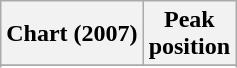<table class="wikitable sortable">
<tr>
<th>Chart (2007)</th>
<th>Peak<br>position</th>
</tr>
<tr>
</tr>
<tr>
</tr>
<tr>
</tr>
<tr>
</tr>
<tr>
</tr>
<tr>
</tr>
<tr>
</tr>
</table>
